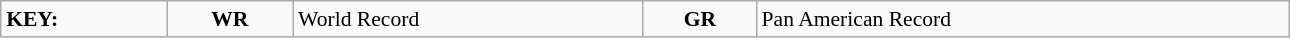<table class="wikitable" style="margin:0.5em auto; font-size:90%;position:relative;" width=68%>
<tr>
<td><strong>KEY:</strong></td>
<td align=center><strong>WR</strong></td>
<td>World Record</td>
<td align=center><strong>GR</strong></td>
<td>Pan American Record</td>
</tr>
</table>
